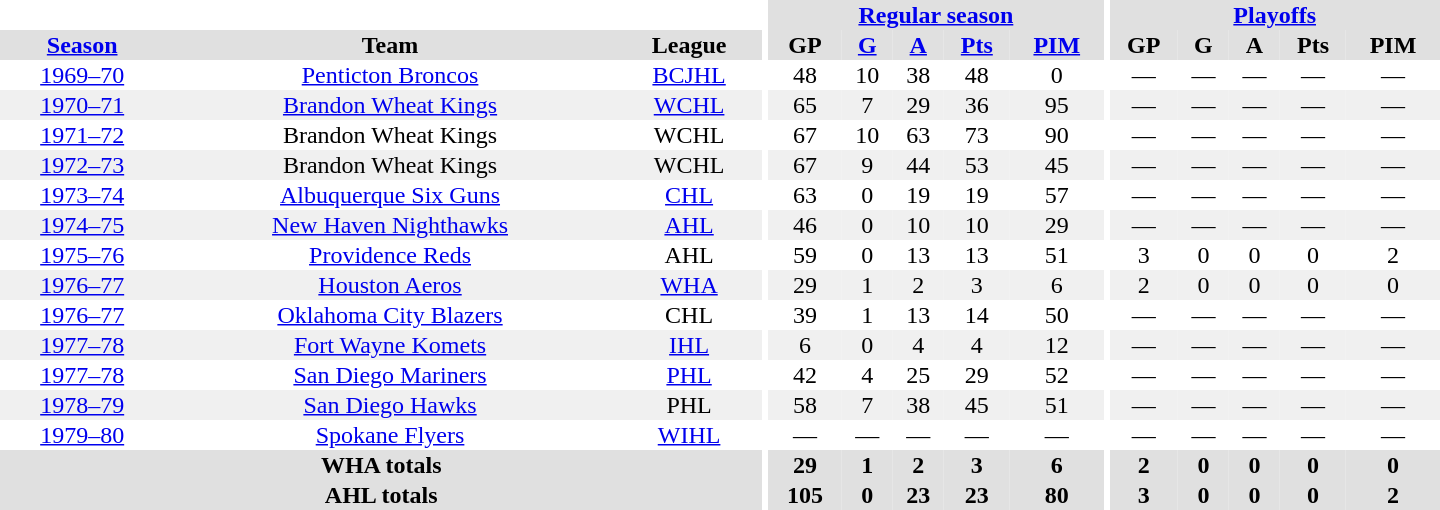<table border="0" cellpadding="1" cellspacing="0" style="text-align:center; width:60em">
<tr bgcolor="#e0e0e0">
<th colspan="3" bgcolor="#ffffff"></th>
<th rowspan="99" bgcolor="#ffffff"></th>
<th colspan="5"><a href='#'>Regular season</a></th>
<th rowspan="99" bgcolor="#ffffff"></th>
<th colspan="5"><a href='#'>Playoffs</a></th>
</tr>
<tr bgcolor="#e0e0e0">
<th><a href='#'>Season</a></th>
<th>Team</th>
<th>League</th>
<th>GP</th>
<th><a href='#'>G</a></th>
<th><a href='#'>A</a></th>
<th><a href='#'>Pts</a></th>
<th><a href='#'>PIM</a></th>
<th>GP</th>
<th>G</th>
<th>A</th>
<th>Pts</th>
<th>PIM</th>
</tr>
<tr>
<td><a href='#'>1969–70</a></td>
<td><a href='#'>Penticton Broncos</a></td>
<td><a href='#'>BCJHL</a></td>
<td>48</td>
<td>10</td>
<td>38</td>
<td>48</td>
<td>0</td>
<td>—</td>
<td>—</td>
<td>—</td>
<td>—</td>
<td>—</td>
</tr>
<tr bgcolor="#f0f0f0">
<td><a href='#'>1970–71</a></td>
<td><a href='#'>Brandon Wheat Kings</a></td>
<td><a href='#'>WCHL</a></td>
<td>65</td>
<td>7</td>
<td>29</td>
<td>36</td>
<td>95</td>
<td>—</td>
<td>—</td>
<td>—</td>
<td>—</td>
<td>—</td>
</tr>
<tr>
<td><a href='#'>1971–72</a></td>
<td>Brandon Wheat Kings</td>
<td>WCHL</td>
<td>67</td>
<td>10</td>
<td>63</td>
<td>73</td>
<td>90</td>
<td>—</td>
<td>—</td>
<td>—</td>
<td>—</td>
<td>—</td>
</tr>
<tr bgcolor="#f0f0f0">
<td><a href='#'>1972–73</a></td>
<td>Brandon Wheat Kings</td>
<td>WCHL</td>
<td>67</td>
<td>9</td>
<td>44</td>
<td>53</td>
<td>45</td>
<td>—</td>
<td>—</td>
<td>—</td>
<td>—</td>
<td>—</td>
</tr>
<tr>
<td><a href='#'>1973–74</a></td>
<td><a href='#'>Albuquerque Six Guns</a></td>
<td><a href='#'>CHL</a></td>
<td>63</td>
<td>0</td>
<td>19</td>
<td>19</td>
<td>57</td>
<td>—</td>
<td>—</td>
<td>—</td>
<td>—</td>
<td>—</td>
</tr>
<tr bgcolor="#f0f0f0">
<td><a href='#'>1974–75</a></td>
<td><a href='#'>New Haven Nighthawks</a></td>
<td><a href='#'>AHL</a></td>
<td>46</td>
<td>0</td>
<td>10</td>
<td>10</td>
<td>29</td>
<td>—</td>
<td>—</td>
<td>—</td>
<td>—</td>
<td>—</td>
</tr>
<tr>
<td><a href='#'>1975–76</a></td>
<td><a href='#'>Providence Reds</a></td>
<td>AHL</td>
<td>59</td>
<td>0</td>
<td>13</td>
<td>13</td>
<td>51</td>
<td>3</td>
<td>0</td>
<td>0</td>
<td>0</td>
<td>2</td>
</tr>
<tr bgcolor="#f0f0f0">
<td><a href='#'>1976–77</a></td>
<td><a href='#'>Houston Aeros</a></td>
<td><a href='#'>WHA</a></td>
<td>29</td>
<td>1</td>
<td>2</td>
<td>3</td>
<td>6</td>
<td>2</td>
<td>0</td>
<td>0</td>
<td>0</td>
<td>0</td>
</tr>
<tr>
<td><a href='#'>1976–77</a></td>
<td><a href='#'>Oklahoma City Blazers</a></td>
<td>CHL</td>
<td>39</td>
<td>1</td>
<td>13</td>
<td>14</td>
<td>50</td>
<td>—</td>
<td>—</td>
<td>—</td>
<td>—</td>
<td>—</td>
</tr>
<tr bgcolor="#f0f0f0">
<td><a href='#'>1977–78</a></td>
<td><a href='#'>Fort Wayne Komets</a></td>
<td><a href='#'>IHL</a></td>
<td>6</td>
<td>0</td>
<td>4</td>
<td>4</td>
<td>12</td>
<td>—</td>
<td>—</td>
<td>—</td>
<td>—</td>
<td>—</td>
</tr>
<tr>
<td><a href='#'>1977–78</a></td>
<td><a href='#'>San Diego Mariners</a></td>
<td><a href='#'>PHL</a></td>
<td>42</td>
<td>4</td>
<td>25</td>
<td>29</td>
<td>52</td>
<td>—</td>
<td>—</td>
<td>—</td>
<td>—</td>
<td>—</td>
</tr>
<tr bgcolor="#f0f0f0">
<td><a href='#'>1978–79</a></td>
<td><a href='#'>San Diego Hawks</a></td>
<td>PHL</td>
<td>58</td>
<td>7</td>
<td>38</td>
<td>45</td>
<td>51</td>
<td>—</td>
<td>—</td>
<td>—</td>
<td>—</td>
<td>—</td>
</tr>
<tr>
<td><a href='#'>1979–80</a></td>
<td><a href='#'>Spokane Flyers</a></td>
<td><a href='#'>WIHL</a></td>
<td>—</td>
<td>—</td>
<td>—</td>
<td>—</td>
<td>—</td>
<td>—</td>
<td>—</td>
<td>—</td>
<td>—</td>
<td>—</td>
</tr>
<tr>
</tr>
<tr ALIGN="center" bgcolor="#e0e0e0">
<th colspan="3">WHA totals</th>
<th ALIGN="center">29</th>
<th ALIGN="center">1</th>
<th ALIGN="center">2</th>
<th ALIGN="center">3</th>
<th ALIGN="center">6</th>
<th ALIGN="center">2</th>
<th ALIGN="center">0</th>
<th ALIGN="center">0</th>
<th ALIGN="center">0</th>
<th ALIGN="center">0</th>
</tr>
<tr>
</tr>
<tr ALIGN="center" bgcolor="#e0e0e0">
<th colspan="3">AHL totals</th>
<th ALIGN="center">105</th>
<th ALIGN="center">0</th>
<th ALIGN="center">23</th>
<th ALIGN="center">23</th>
<th ALIGN="center">80</th>
<th ALIGN="center">3</th>
<th ALIGN="center">0</th>
<th ALIGN="center">0</th>
<th ALIGN="center">0</th>
<th ALIGN="center">2</th>
</tr>
</table>
